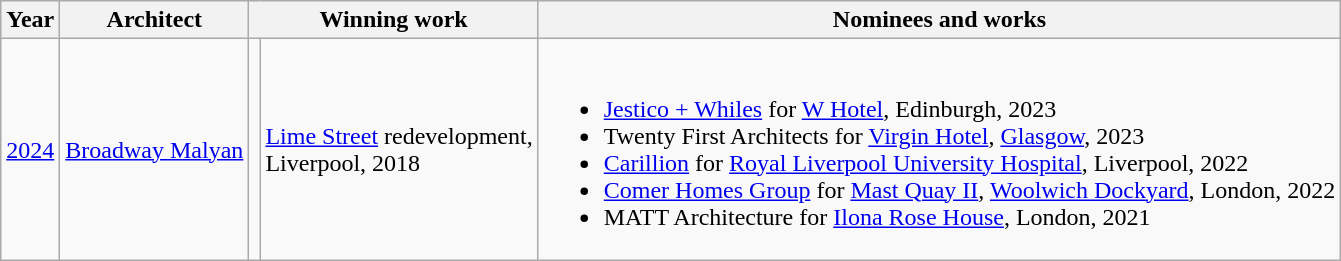<table align="center" class="wikitable sortable">
<tr>
<th>Year</th>
<th>Architect</th>
<th class="unsortable" colspan=2>Winning work</th>
<th>Nominees and works</th>
</tr>
<tr>
<td><a href='#'>2024</a></td>
<td><a href='#'>Broadway Malyan</a></td>
<td></td>
<td><a href='#'>Lime Street</a> redevelopment,<br>Liverpool, 2018</td>
<td><br><ul><li><a href='#'>Jestico + Whiles</a> for <a href='#'>W Hotel</a>, Edinburgh, 2023</li><li>Twenty First Architects for <a href='#'>Virgin Hotel</a>, <a href='#'>Glasgow</a>, 2023</li><li><a href='#'>Carillion</a> for <a href='#'>Royal Liverpool University Hospital</a>, Liverpool, 2022</li><li><a href='#'>Comer Homes Group</a> for <a href='#'>Mast Quay II</a>, <a href='#'>Woolwich Dockyard</a>, London, 2022</li><li>MATT Architecture for <a href='#'>Ilona Rose House</a>, London, 2021</li></ul></td>
</tr>
</table>
